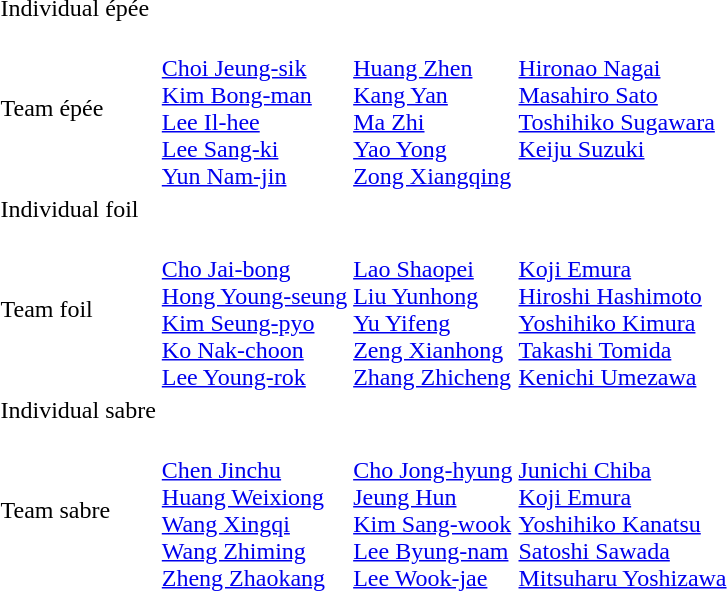<table>
<tr>
<td>Individual épée<br></td>
<td></td>
<td></td>
<td></td>
</tr>
<tr>
<td>Team épée<br></td>
<td><br><a href='#'>Choi Jeung-sik</a><br><a href='#'>Kim Bong-man</a><br><a href='#'>Lee Il-hee</a><br><a href='#'>Lee Sang-ki</a><br><a href='#'>Yun Nam-jin</a></td>
<td><br><a href='#'>Huang Zhen</a><br><a href='#'>Kang Yan</a><br><a href='#'>Ma Zhi</a><br><a href='#'>Yao Yong</a><br><a href='#'>Zong Xiangqing</a></td>
<td valign=top><br><a href='#'>Hironao Nagai</a><br><a href='#'>Masahiro Sato</a><br><a href='#'>Toshihiko Sugawara</a><br><a href='#'>Keiju Suzuki</a></td>
</tr>
<tr>
<td>Individual foil<br></td>
<td></td>
<td></td>
<td></td>
</tr>
<tr>
<td>Team foil<br></td>
<td><br><a href='#'>Cho Jai-bong</a><br><a href='#'>Hong Young-seung</a><br><a href='#'>Kim Seung-pyo</a><br><a href='#'>Ko Nak-choon</a><br><a href='#'>Lee Young-rok</a></td>
<td><br><a href='#'>Lao Shaopei</a><br><a href='#'>Liu Yunhong</a><br><a href='#'>Yu Yifeng</a><br><a href='#'>Zeng Xianhong</a><br><a href='#'>Zhang Zhicheng</a></td>
<td><br><a href='#'>Koji Emura</a><br><a href='#'>Hiroshi Hashimoto</a><br><a href='#'>Yoshihiko Kimura</a><br><a href='#'>Takashi Tomida</a><br><a href='#'>Kenichi Umezawa</a></td>
</tr>
<tr>
<td>Individual sabre<br></td>
<td></td>
<td></td>
<td></td>
</tr>
<tr>
<td>Team sabre<br></td>
<td><br><a href='#'>Chen Jinchu</a><br><a href='#'>Huang Weixiong</a><br><a href='#'>Wang Xingqi</a><br><a href='#'>Wang Zhiming</a><br><a href='#'>Zheng Zhaokang</a></td>
<td><br><a href='#'>Cho Jong-hyung</a><br><a href='#'>Jeung Hun</a><br><a href='#'>Kim Sang-wook</a><br><a href='#'>Lee Byung-nam</a><br><a href='#'>Lee Wook-jae</a></td>
<td><br><a href='#'>Junichi Chiba</a><br><a href='#'>Koji Emura</a><br><a href='#'>Yoshihiko Kanatsu</a><br><a href='#'>Satoshi Sawada</a><br><a href='#'>Mitsuharu Yoshizawa</a></td>
</tr>
</table>
